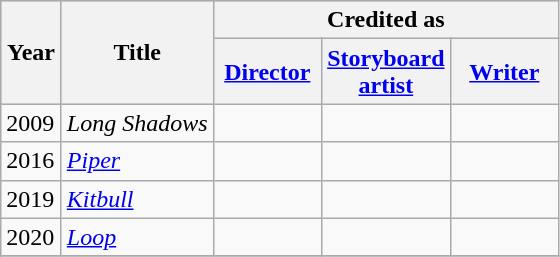<table class="wikitable">
<tr style="background:#ccc; text-align:center;">
<th rowspan="2" style="width:33px;">Year</th>
<th rowspan="2">Title</th>
<th colspan="3">Credited as</th>
</tr>
<tr>
<th width="65"><a href='#'>Director</a></th>
<th width="65"><a href='#'>Storyboard artist</a></th>
<th width="65"><a href='#'>Writer</a></th>
</tr>
<tr>
<td>2009</td>
<td><em>Long Shadows</em></td>
<td></td>
<td></td>
<td></td>
</tr>
<tr>
<td>2016</td>
<td><em><a href='#'>Piper</a></em></td>
<td></td>
<td></td>
<td></td>
</tr>
<tr>
<td>2019</td>
<td><em><a href='#'>Kitbull</a></em></td>
<td></td>
<td></td>
<td></td>
</tr>
<tr>
<td>2020</td>
<td><em><a href='#'>Loop</a></em></td>
<td></td>
<td></td>
<td></td>
</tr>
<tr>
</tr>
</table>
